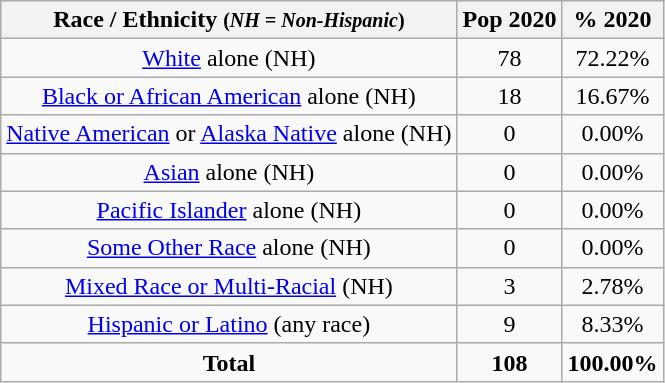<table class="wikitable" style="text-align:center;">
<tr>
<th>Race / Ethnicity <small>(<em>NH = Non-Hispanic</em>)</small></th>
<th>Pop 2020</th>
<th>% 2020</th>
</tr>
<tr>
<td><a href='#'>White</a> alone (NH)</td>
<td>78</td>
<td>72.22%</td>
</tr>
<tr>
<td><a href='#'>Black or African American</a> alone (NH)</td>
<td>18</td>
<td>16.67%</td>
</tr>
<tr>
<td><a href='#'>Native American</a> or <a href='#'>Alaska Native</a> alone (NH)</td>
<td>0</td>
<td>0.00%</td>
</tr>
<tr>
<td><a href='#'>Asian</a> alone (NH)</td>
<td>0</td>
<td>0.00%</td>
</tr>
<tr>
<td><a href='#'>Pacific Islander</a> alone (NH)</td>
<td>0</td>
<td>0.00%</td>
</tr>
<tr>
<td><a href='#'>Some Other Race</a> alone (NH)</td>
<td>0</td>
<td>0.00%</td>
</tr>
<tr>
<td><a href='#'>Mixed Race or Multi-Racial</a> (NH)</td>
<td>3</td>
<td>2.78%</td>
</tr>
<tr>
<td><a href='#'>Hispanic or Latino</a> (any race)</td>
<td>9</td>
<td>8.33%</td>
</tr>
<tr>
<td><strong>Total</strong></td>
<td><strong>108</strong></td>
<td><strong>100.00%</strong></td>
</tr>
</table>
